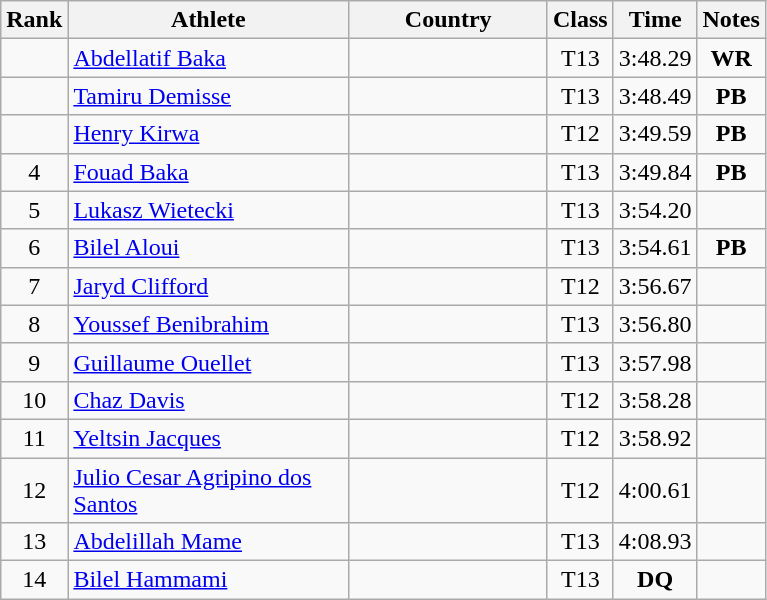<table class="wikitable sortable" style="text-align:center">
<tr>
<th>Rank</th>
<th style="width:180px">Athlete</th>
<th style="width:125px">Country</th>
<th>Class</th>
<th>Time</th>
<th>Notes</th>
</tr>
<tr>
<td></td>
<td style="text-align:left;"><a href='#'>Abdellatif Baka</a></td>
<td style="text-align:left;"></td>
<td>T13</td>
<td>3:48.29</td>
<td><strong>WR</strong></td>
</tr>
<tr>
<td></td>
<td style="text-align:left;"><a href='#'>Tamiru Demisse</a></td>
<td style="text-align:left;"></td>
<td>T13</td>
<td>3:48.49</td>
<td><strong>PB</strong></td>
</tr>
<tr>
<td></td>
<td style="text-align:left;"><a href='#'>Henry Kirwa</a></td>
<td style="text-align:left;"></td>
<td>T12</td>
<td>3:49.59</td>
<td><strong>PB</strong></td>
</tr>
<tr>
<td>4</td>
<td style="text-align:left;"><a href='#'>Fouad Baka</a></td>
<td style="text-align:left;"></td>
<td>T13</td>
<td>3:49.84</td>
<td><strong>PB</strong></td>
</tr>
<tr>
<td>5</td>
<td style="text-align:left;"><a href='#'>Lukasz Wietecki</a></td>
<td style="text-align:left;"></td>
<td>T13</td>
<td>3:54.20</td>
<td></td>
</tr>
<tr>
<td>6</td>
<td style="text-align:left;"><a href='#'>Bilel Aloui</a></td>
<td style="text-align:left;"></td>
<td>T13</td>
<td>3:54.61</td>
<td><strong>PB</strong></td>
</tr>
<tr>
<td>7</td>
<td style="text-align:left;"><a href='#'>Jaryd Clifford</a></td>
<td style="text-align:left;"></td>
<td>T12</td>
<td>3:56.67</td>
<td></td>
</tr>
<tr>
<td>8</td>
<td style="text-align:left;"><a href='#'>Youssef Benibrahim</a></td>
<td style="text-align:left;"></td>
<td>T13</td>
<td>3:56.80</td>
<td></td>
</tr>
<tr>
<td>9</td>
<td style="text-align:left;"><a href='#'>Guillaume Ouellet</a></td>
<td style="text-align:left;"></td>
<td>T13</td>
<td>3:57.98</td>
<td></td>
</tr>
<tr>
<td>10</td>
<td style="text-align:left;"><a href='#'>Chaz Davis</a></td>
<td style="text-align:left;"></td>
<td>T12</td>
<td>3:58.28</td>
<td></td>
</tr>
<tr>
<td>11</td>
<td style="text-align:left;"><a href='#'>Yeltsin Jacques</a></td>
<td style="text-align:left;"></td>
<td>T12</td>
<td>3:58.92</td>
<td></td>
</tr>
<tr>
<td>12</td>
<td style="text-align:left;"><a href='#'>Julio Cesar Agripino dos Santos</a></td>
<td style="text-align:left;"></td>
<td>T12</td>
<td>4:00.61</td>
<td></td>
</tr>
<tr>
<td>13</td>
<td style="text-align:left;"><a href='#'>Abdelillah Mame</a></td>
<td style="text-align:left;"></td>
<td>T13</td>
<td>4:08.93</td>
<td></td>
</tr>
<tr>
<td>14</td>
<td style="text-align:left;"><a href='#'>Bilel Hammami</a></td>
<td style="text-align:left;"></td>
<td>T13</td>
<td><strong>DQ</strong></td>
<td></td>
</tr>
</table>
